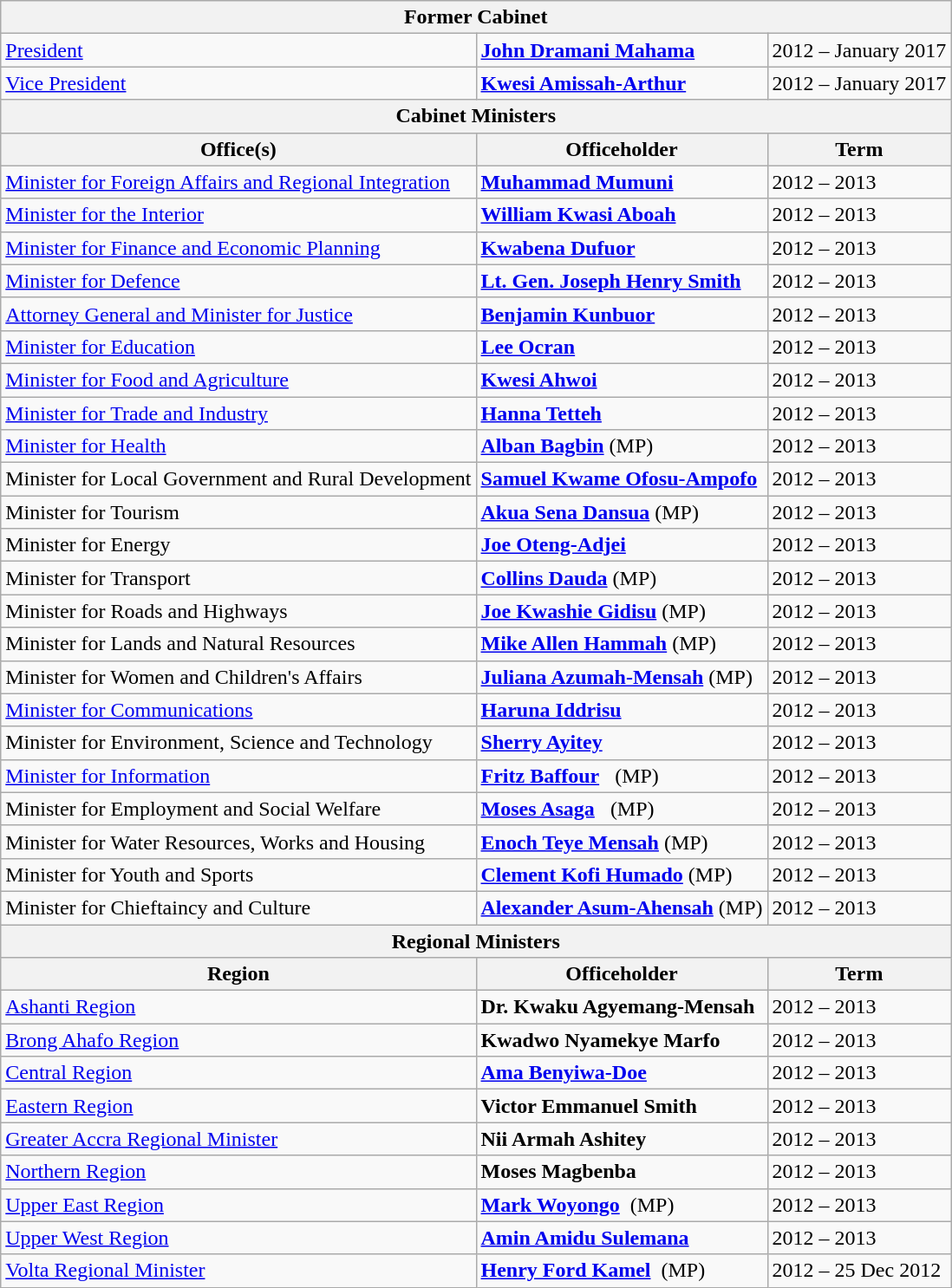<table class="wikitable">
<tr>
<th colspan=3 bgcolor=ccccff>Former Cabinet</th>
</tr>
<tr>
<td><a href='#'>President</a></td>
<td><strong><a href='#'>John Dramani Mahama</a></strong></td>
<td>2012 – January 2017</td>
</tr>
<tr>
<td><a href='#'>Vice President</a></td>
<td><strong><a href='#'>Kwesi Amissah-Arthur</a></strong></td>
<td>2012 – January 2017</td>
</tr>
<tr>
<th colspan=3 bgcolor=ccccff>Cabinet Ministers</th>
</tr>
<tr>
<th>Office(s)</th>
<th>Officeholder</th>
<th>Term</th>
</tr>
<tr>
<td><a href='#'>Minister for Foreign Affairs and Regional Integration</a></td>
<td><strong><a href='#'>Muhammad Mumuni</a></strong></td>
<td>2012 – 2013</td>
</tr>
<tr>
<td><a href='#'>Minister for the Interior</a></td>
<td><strong><a href='#'>William Kwasi Aboah</a></strong></td>
<td>2012 – 2013</td>
</tr>
<tr>
<td><a href='#'>Minister for Finance and Economic Planning</a></td>
<td><strong><a href='#'>Kwabena Dufuor</a></strong></td>
<td>2012 – 2013</td>
</tr>
<tr>
<td><a href='#'>Minister for Defence</a></td>
<td><strong><a href='#'>Lt. Gen. Joseph Henry Smith</a></strong></td>
<td>2012 – 2013</td>
</tr>
<tr>
<td><a href='#'>Attorney General and Minister for Justice</a></td>
<td><strong><a href='#'>Benjamin Kunbuor</a></strong></td>
<td>2012 – 2013</td>
</tr>
<tr>
<td><a href='#'>Minister for Education</a></td>
<td><strong><a href='#'>Lee Ocran</a></strong></td>
<td>2012 – 2013</td>
</tr>
<tr>
<td><a href='#'>Minister for Food and Agriculture</a></td>
<td><strong><a href='#'>Kwesi Ahwoi</a></strong></td>
<td>2012 – 2013</td>
</tr>
<tr>
<td><a href='#'>Minister for Trade and Industry</a></td>
<td><strong><a href='#'>Hanna Tetteh</a></strong></td>
<td>2012 – 2013</td>
</tr>
<tr>
<td><a href='#'>Minister for Health</a></td>
<td><strong><a href='#'>Alban Bagbin</a></strong> (MP)</td>
<td>2012 – 2013</td>
</tr>
<tr>
<td>Minister for Local Government and Rural Development</td>
<td><strong><a href='#'>Samuel Kwame Ofosu-Ampofo</a></strong></td>
<td>2012 – 2013</td>
</tr>
<tr>
<td>Minister for Tourism</td>
<td><strong><a href='#'>Akua Sena Dansua</a></strong> (MP)</td>
<td>2012 – 2013</td>
</tr>
<tr>
<td>Minister for Energy</td>
<td><strong><a href='#'>Joe Oteng-Adjei</a></strong></td>
<td>2012 – 2013</td>
</tr>
<tr>
<td>Minister for Transport</td>
<td><strong><a href='#'>Collins Dauda</a></strong> (MP)</td>
<td>2012 – 2013</td>
</tr>
<tr>
<td>Minister for Roads and Highways</td>
<td><strong><a href='#'>Joe Kwashie Gidisu</a></strong> (MP)</td>
<td>2012 – 2013</td>
</tr>
<tr>
<td>Minister for Lands and Natural Resources</td>
<td><strong><a href='#'>Mike Allen Hammah</a></strong> (MP)</td>
<td>2012 – 2013</td>
</tr>
<tr>
<td>Minister for Women and Children's Affairs</td>
<td><strong><a href='#'>Juliana Azumah-Mensah</a></strong> (MP)</td>
<td>2012 – 2013</td>
</tr>
<tr>
<td><a href='#'>Minister for Communications</a></td>
<td><strong><a href='#'>Haruna Iddrisu</a></strong></td>
<td>2012 – 2013</td>
</tr>
<tr>
<td>Minister for Environment, Science and Technology</td>
<td><strong><a href='#'>Sherry Ayitey</a></strong></td>
<td>2012 – 2013</td>
</tr>
<tr>
<td><a href='#'>Minister for Information</a></td>
<td><strong><a href='#'>Fritz Baffour</a></strong>   (MP)</td>
<td>2012 – 2013</td>
</tr>
<tr>
<td>Minister for Employment and Social Welfare</td>
<td><strong><a href='#'>Moses Asaga</a></strong>   (MP)</td>
<td>2012 – 2013</td>
</tr>
<tr>
<td>Minister for Water Resources, Works and Housing</td>
<td><strong><a href='#'>Enoch Teye Mensah</a></strong> (MP)</td>
<td>2012 – 2013</td>
</tr>
<tr>
<td>Minister for Youth and Sports</td>
<td><strong><a href='#'>Clement Kofi Humado</a></strong> (MP)</td>
<td>2012 – 2013</td>
</tr>
<tr>
<td>Minister for Chieftaincy and Culture</td>
<td><strong><a href='#'>Alexander Asum-Ahensah</a></strong> (MP)</td>
<td>2012 – 2013</td>
</tr>
<tr>
<th colspan=3 bgcolor=ccccff>Regional Ministers</th>
</tr>
<tr>
<th>Region</th>
<th>Officeholder</th>
<th>Term</th>
</tr>
<tr>
<td><a href='#'>Ashanti Region</a></td>
<td><strong>Dr. Kwaku Agyemang-Mensah</strong></td>
<td>2012 – 2013</td>
</tr>
<tr>
<td><a href='#'>Brong Ahafo Region</a></td>
<td><strong>Kwadwo Nyamekye Marfo</strong></td>
<td>2012 – 2013</td>
</tr>
<tr>
<td><a href='#'>Central Region</a></td>
<td><strong><a href='#'>Ama Benyiwa-Doe</a></strong></td>
<td>2012 – 2013</td>
</tr>
<tr>
<td><a href='#'>Eastern Region</a></td>
<td><strong>Victor Emmanuel Smith</strong></td>
<td>2012 – 2013</td>
</tr>
<tr>
<td><a href='#'>Greater Accra Regional Minister</a></td>
<td><strong>Nii Armah Ashitey</strong></td>
<td>2012 – 2013</td>
</tr>
<tr>
<td><a href='#'>Northern Region</a></td>
<td><strong>Moses Magbenba</strong></td>
<td>2012 – 2013</td>
</tr>
<tr>
<td><a href='#'>Upper East Region</a></td>
<td><strong><a href='#'>Mark Woyongo</a></strong>  (MP)</td>
<td>2012 – 2013</td>
</tr>
<tr>
<td><a href='#'>Upper West Region</a></td>
<td><strong><a href='#'>Amin Amidu Sulemana</a></strong></td>
<td>2012 – 2013</td>
</tr>
<tr>
<td><a href='#'>Volta Regional Minister</a></td>
<td><strong><a href='#'>Henry Ford Kamel</a></strong>  (MP)</td>
<td>2012 – 25 Dec 2012</td>
</tr>
</table>
